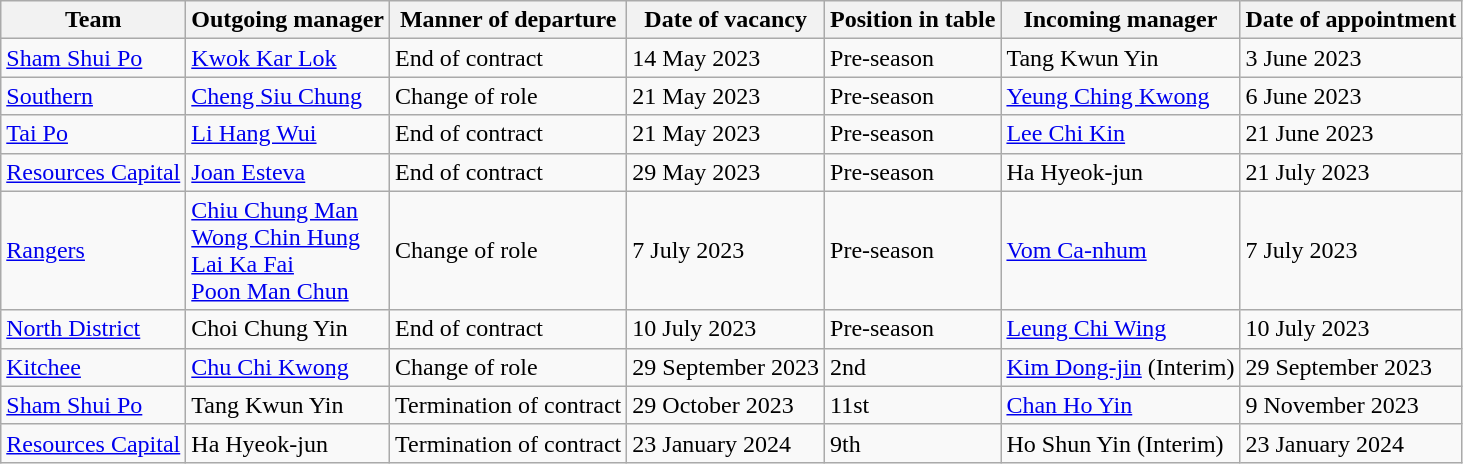<table class="wikitable">
<tr>
<th>Team</th>
<th>Outgoing manager</th>
<th>Manner of departure</th>
<th>Date of vacancy</th>
<th>Position in table</th>
<th>Incoming manager</th>
<th>Date of appointment</th>
</tr>
<tr>
<td><a href='#'>Sham Shui Po</a></td>
<td> <a href='#'>Kwok Kar Lok</a></td>
<td>End of contract</td>
<td>14 May 2023</td>
<td>Pre-season</td>
<td> Tang Kwun Yin</td>
<td>3 June 2023</td>
</tr>
<tr>
<td><a href='#'>Southern</a></td>
<td> <a href='#'>Cheng Siu Chung</a></td>
<td>Change of role</td>
<td>21 May 2023</td>
<td>Pre-season</td>
<td> <a href='#'>Yeung Ching Kwong</a></td>
<td>6 June 2023</td>
</tr>
<tr>
<td><a href='#'>Tai Po</a></td>
<td> <a href='#'>Li Hang Wui</a></td>
<td>End of contract</td>
<td>21 May 2023</td>
<td>Pre-season</td>
<td> <a href='#'>Lee Chi Kin</a></td>
<td>21 June 2023</td>
</tr>
<tr>
<td><a href='#'>Resources Capital</a></td>
<td> <a href='#'>Joan Esteva</a></td>
<td>End of contract</td>
<td>29 May 2023</td>
<td>Pre-season</td>
<td> Ha Hyeok-jun</td>
<td>21 July 2023</td>
</tr>
<tr>
<td><a href='#'>Rangers</a></td>
<td> <a href='#'>Chiu Chung Man</a> <br>  <a href='#'>Wong Chin Hung</a> <br>  <a href='#'>Lai Ka Fai</a> <br>  <a href='#'>Poon Man Chun</a></td>
<td>Change of role</td>
<td>7 July 2023</td>
<td>Pre-season</td>
<td> <a href='#'>Vom Ca-nhum</a></td>
<td>7 July 2023</td>
</tr>
<tr>
<td><a href='#'>North District</a></td>
<td> Choi Chung Yin</td>
<td>End of contract</td>
<td>10 July 2023</td>
<td>Pre-season</td>
<td> <a href='#'>Leung Chi Wing</a></td>
<td>10 July 2023</td>
</tr>
<tr>
<td><a href='#'>Kitchee</a></td>
<td> <a href='#'>Chu Chi Kwong</a></td>
<td>Change of role</td>
<td>29 September 2023</td>
<td>2nd</td>
<td> <a href='#'>Kim Dong-jin</a> (Interim)</td>
<td>29 September 2023</td>
</tr>
<tr>
<td><a href='#'>Sham Shui Po</a></td>
<td> Tang Kwun Yin</td>
<td>Termination of contract</td>
<td>29 October 2023</td>
<td>11st</td>
<td> <a href='#'>Chan Ho Yin</a></td>
<td>9 November 2023</td>
</tr>
<tr>
<td><a href='#'>Resources Capital</a></td>
<td> Ha Hyeok-jun</td>
<td>Termination of contract</td>
<td>23 January 2024</td>
<td>9th</td>
<td> Ho Shun Yin (Interim)</td>
<td>23 January 2024</td>
</tr>
</table>
